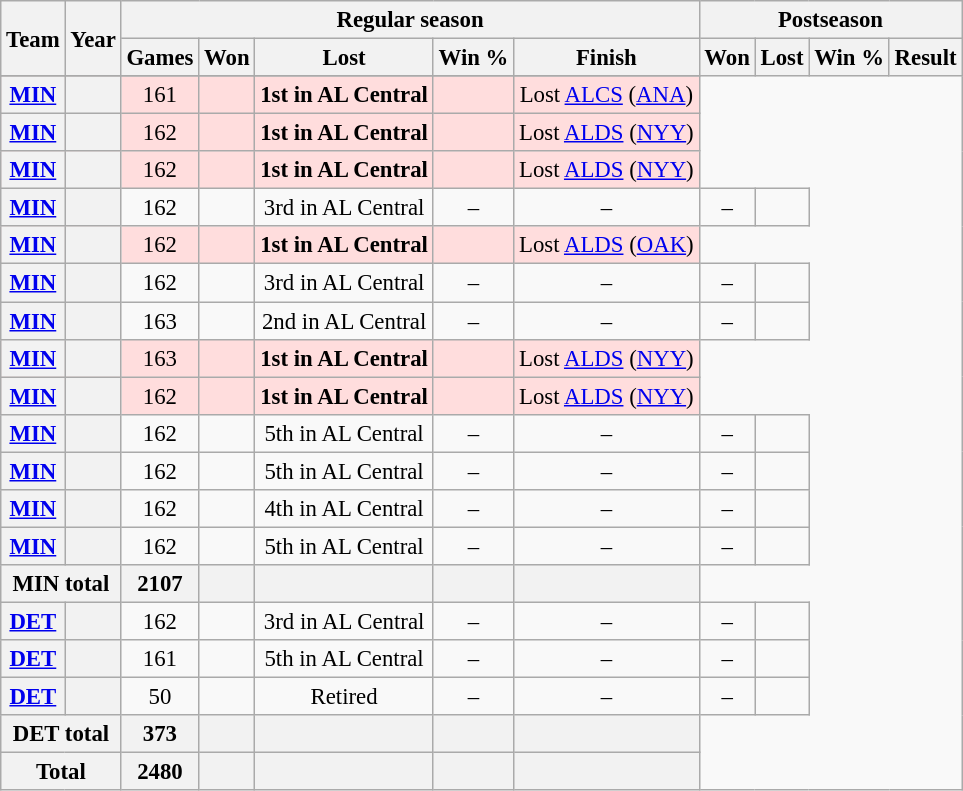<table class="wikitable" style="font-size: 95%; text-align:center;">
<tr>
<th rowspan="2">Team</th>
<th rowspan="2">Year</th>
<th colspan="5">Regular season</th>
<th colspan="4">Postseason</th>
</tr>
<tr>
<th>Games</th>
<th>Won</th>
<th>Lost</th>
<th>Win %</th>
<th>Finish</th>
<th>Won</th>
<th>Lost</th>
<th>Win %</th>
<th>Result</th>
</tr>
<tr>
</tr>
<tr style="background:#fdd">
<th><a href='#'>MIN</a></th>
<th></th>
<td>161</td>
<td></td>
<td><strong>1st in AL Central</strong></td>
<td></td>
<td>Lost <a href='#'>ALCS</a> (<a href='#'>ANA</a>)</td>
</tr>
<tr style="background:#fdd">
<th><a href='#'>MIN</a></th>
<th></th>
<td>162</td>
<td></td>
<td><strong>1st in AL Central</strong></td>
<td></td>
<td>Lost <a href='#'>ALDS</a> (<a href='#'>NYY</a>)</td>
</tr>
<tr style="background:#fdd">
<th><a href='#'>MIN</a></th>
<th></th>
<td>162</td>
<td></td>
<td><strong>1st in AL Central</strong></td>
<td></td>
<td>Lost <a href='#'>ALDS</a> (<a href='#'>NYY</a>)</td>
</tr>
<tr>
<th><a href='#'>MIN</a></th>
<th></th>
<td>162</td>
<td></td>
<td>3rd in AL Central</td>
<td>–</td>
<td>–</td>
<td>–</td>
<td></td>
</tr>
<tr style="background:#fdd">
<th><a href='#'>MIN</a></th>
<th></th>
<td>162</td>
<td></td>
<td><strong>1st in AL Central</strong></td>
<td></td>
<td>Lost <a href='#'>ALDS</a> (<a href='#'>OAK</a>)</td>
</tr>
<tr>
<th><a href='#'>MIN</a></th>
<th></th>
<td>162</td>
<td></td>
<td>3rd in AL Central</td>
<td>–</td>
<td>–</td>
<td>–</td>
<td></td>
</tr>
<tr>
<th><a href='#'>MIN</a></th>
<th></th>
<td>163</td>
<td></td>
<td>2nd in AL Central</td>
<td>–</td>
<td>–</td>
<td>–</td>
<td></td>
</tr>
<tr style="background:#fdd">
<th><a href='#'>MIN</a></th>
<th></th>
<td>163</td>
<td></td>
<td><strong>1st in AL Central</strong></td>
<td></td>
<td>Lost <a href='#'>ALDS</a> (<a href='#'>NYY</a>)</td>
</tr>
<tr style="background:#fdd">
<th><a href='#'>MIN</a></th>
<th></th>
<td>162</td>
<td></td>
<td><strong>1st in AL Central</strong></td>
<td></td>
<td>Lost <a href='#'>ALDS</a> (<a href='#'>NYY</a>)</td>
</tr>
<tr>
<th><a href='#'>MIN</a></th>
<th></th>
<td>162</td>
<td></td>
<td>5th in AL Central</td>
<td>–</td>
<td>–</td>
<td>–</td>
<td></td>
</tr>
<tr>
<th><a href='#'>MIN</a></th>
<th></th>
<td>162</td>
<td></td>
<td>5th in AL Central</td>
<td>–</td>
<td>–</td>
<td>–</td>
<td></td>
</tr>
<tr>
<th><a href='#'>MIN</a></th>
<th></th>
<td>162</td>
<td></td>
<td>4th in AL Central</td>
<td>–</td>
<td>–</td>
<td>–</td>
<td></td>
</tr>
<tr>
<th><a href='#'>MIN</a></th>
<th></th>
<td>162</td>
<td></td>
<td>5th in AL Central</td>
<td>–</td>
<td>–</td>
<td>–</td>
<td></td>
</tr>
<tr>
<th colspan="2">MIN total</th>
<th>2107</th>
<th></th>
<th></th>
<th></th>
<th></th>
</tr>
<tr>
<th><a href='#'>DET</a></th>
<th></th>
<td>162</td>
<td></td>
<td>3rd in AL Central</td>
<td>–</td>
<td>–</td>
<td>–</td>
<td></td>
</tr>
<tr>
<th><a href='#'>DET</a></th>
<th></th>
<td>161</td>
<td></td>
<td>5th in AL Central</td>
<td>–</td>
<td>–</td>
<td>–</td>
<td></td>
</tr>
<tr>
<th><a href='#'>DET</a></th>
<th></th>
<td>50</td>
<td></td>
<td>Retired</td>
<td>–</td>
<td>–</td>
<td>–</td>
<td></td>
</tr>
<tr>
<th colspan="2">DET total</th>
<th>373</th>
<th></th>
<th></th>
<th></th>
<th></th>
</tr>
<tr>
<th colspan="2">Total</th>
<th>2480</th>
<th></th>
<th></th>
<th></th>
<th></th>
</tr>
</table>
